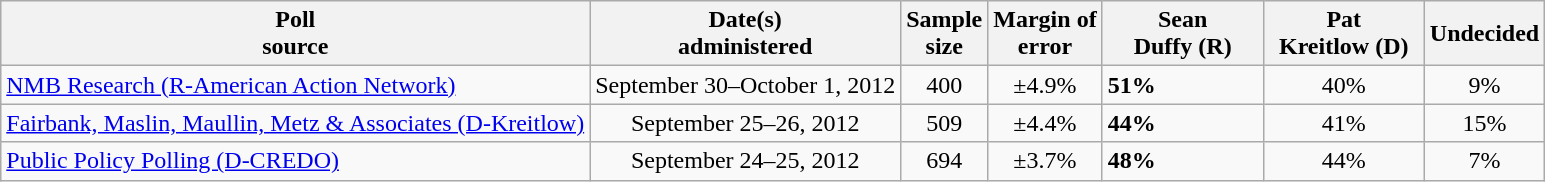<table class="wikitable">
<tr>
<th>Poll<br>source</th>
<th>Date(s)<br>administered</th>
<th>Sample<br>size</th>
<th>Margin of<br>error</th>
<th style="width:100px;">Sean<br>Duffy (R)</th>
<th style="width:100px;">Pat<br>Kreitlow (D)</th>
<th>Undecided</th>
</tr>
<tr>
<td><a href='#'>NMB Research (R-American Action Network)</a></td>
<td align=center>September 30–October 1, 2012</td>
<td align=center>400</td>
<td align=center>±4.9%</td>
<td><strong>51%</strong></td>
<td align=center>40%</td>
<td align=center>9%</td>
</tr>
<tr>
<td><a href='#'>Fairbank, Maslin, Maullin, Metz & Associates (D-Kreitlow)</a></td>
<td align=center>September 25–26, 2012</td>
<td align=center>509</td>
<td align=center>±4.4%</td>
<td><strong>44%</strong></td>
<td align=center>41%</td>
<td align=center>15%</td>
</tr>
<tr>
<td><a href='#'>Public Policy Polling (D-CREDO)</a></td>
<td align=center>September 24–25, 2012</td>
<td align=center>694</td>
<td align=center>±3.7%</td>
<td><strong>48%</strong></td>
<td align=center>44%</td>
<td align=center>7%</td>
</tr>
</table>
